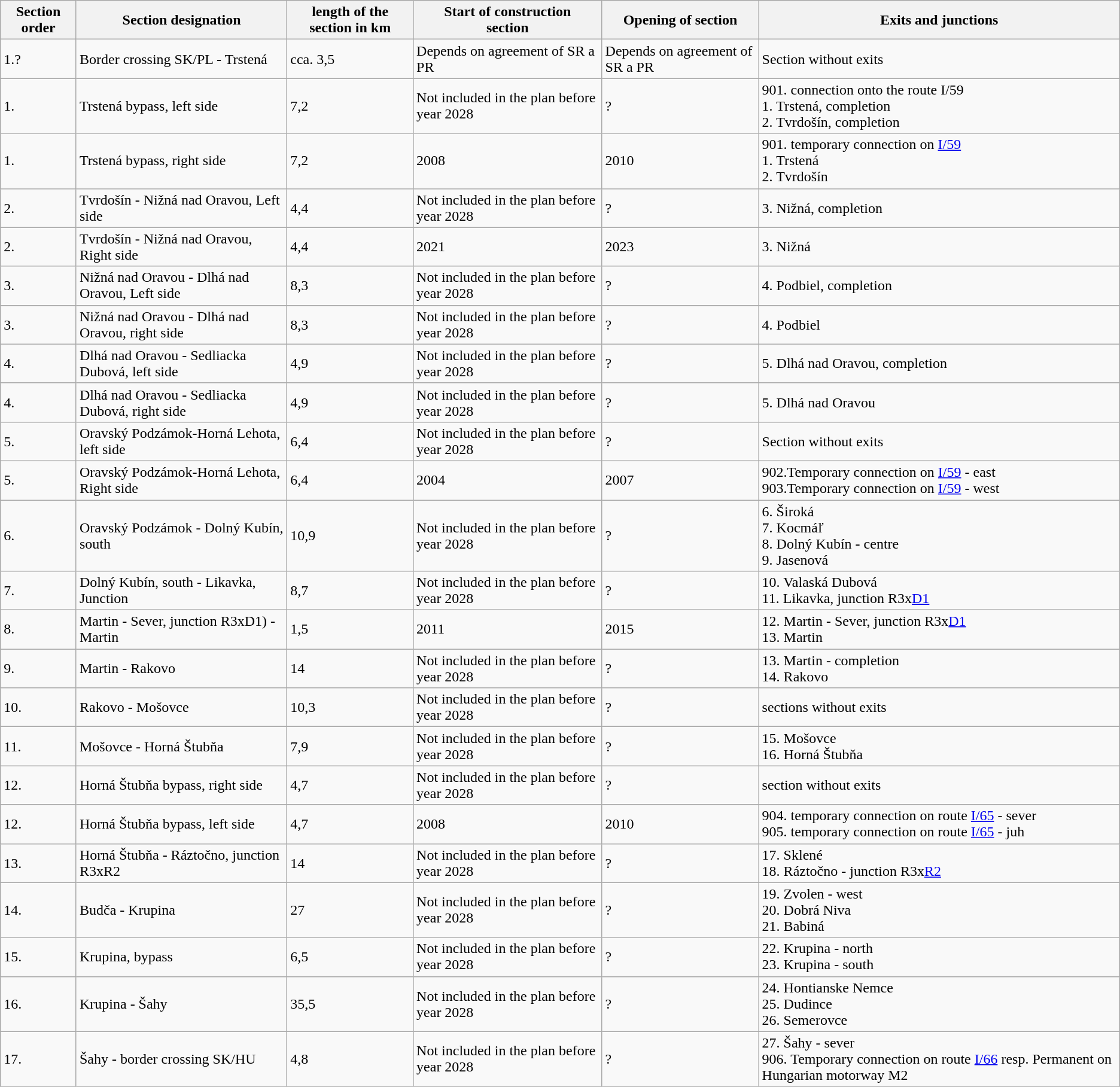<table class="wikitable sortable">
<tr>
<th>Section order</th>
<th>Section designation</th>
<th>length of the section in km</th>
<th>Start of construction<br>section</th>
<th>Opening of section</th>
<th>Exits and junctions</th>
</tr>
<tr>
<td>1.?</td>
<td>Border crossing SK/PL - Trstená</td>
<td>cca. 3,5</td>
<td>Depends on agreement of SR a PR</td>
<td>Depends on agreement of SR a PR</td>
<td>Section without exits</td>
</tr>
<tr>
<td>1.</td>
<td>Trstená bypass, left side</td>
<td>7,2</td>
<td>Not included in the plan before year 2028</td>
<td>?</td>
<td>901. connection onto the route I/59<br>1. Trstená, completion<br>2. Tvrdošín, completion</td>
</tr>
<tr>
<td>1.</td>
<td>Trstená bypass, right side</td>
<td>7,2</td>
<td>2008</td>
<td>2010</td>
<td>901. temporary connection on <a href='#'>I/59</a><br>1. Trstená<br>2. Tvrdošín</td>
</tr>
<tr>
<td>2.</td>
<td>Tvrdošín - Nižná nad Oravou, Left side</td>
<td>4,4</td>
<td>Not included in the plan before year 2028</td>
<td>?</td>
<td>3. Nižná, completion</td>
</tr>
<tr>
<td>2.</td>
<td>Tvrdošín - Nižná nad Oravou, Right side</td>
<td>4,4</td>
<td>2021</td>
<td>2023</td>
<td>3. Nižná</td>
</tr>
<tr>
<td>3.</td>
<td>Nižná nad Oravou - Dlhá nad Oravou, Left side</td>
<td>8,3</td>
<td>Not included in the plan before year 2028</td>
<td>?</td>
<td>4. Podbiel, completion</td>
</tr>
<tr>
<td>3.</td>
<td>Nižná nad Oravou - Dlhá nad Oravou, right side</td>
<td>8,3</td>
<td>Not included in the plan before year 2028</td>
<td>?</td>
<td>4. Podbiel</td>
</tr>
<tr>
<td>4.</td>
<td>Dlhá nad Oravou - Sedliacka Dubová, left side</td>
<td>4,9</td>
<td>Not included in the plan before year 2028</td>
<td>?</td>
<td>5. Dlhá nad Oravou, completion</td>
</tr>
<tr>
<td>4.</td>
<td>Dlhá nad Oravou - Sedliacka Dubová, right side</td>
<td>4,9</td>
<td>Not included in the plan before year 2028</td>
<td>?</td>
<td>5. Dlhá nad Oravou</td>
</tr>
<tr>
<td>5.</td>
<td>Oravský Podzámok-Horná Lehota, left side</td>
<td>6,4</td>
<td>Not included in the plan before year 2028</td>
<td>?</td>
<td>Section without exits</td>
</tr>
<tr>
<td>5.</td>
<td>Oravský Podzámok-Horná Lehota, Right side</td>
<td>6,4</td>
<td>2004</td>
<td>2007</td>
<td>902.Temporary connection on <a href='#'>I/59</a> - east<br>903.Temporary connection on <a href='#'>I/59</a> - west</td>
</tr>
<tr>
<td>6.</td>
<td>Oravský Podzámok - Dolný Kubín, south</td>
<td>10,9</td>
<td>Not included in the plan before year 2028</td>
<td>?</td>
<td>6. Široká<br>7. Kocmáľ<br>8. Dolný Kubín - centre<br>9. Jasenová</td>
</tr>
<tr>
<td>7.</td>
<td>Dolný Kubín, south - Likavka, Junction</td>
<td>8,7</td>
<td>Not included in the plan before year 2028</td>
<td>?</td>
<td>10. Valaská Dubová<br>11. Likavka, junction R3x<a href='#'>D1</a></td>
</tr>
<tr>
<td>8.</td>
<td>Martin - Sever, junction R3xD1) - Martin</td>
<td>1,5</td>
<td>2011</td>
<td>2015</td>
<td>12. Martin - Sever, junction R3x<a href='#'>D1</a><br>13. Martin</td>
</tr>
<tr>
<td>9.</td>
<td>Martin - Rakovo</td>
<td>14</td>
<td>Not included in the plan before year 2028</td>
<td>?</td>
<td>13. Martin - completion<br>14. Rakovo</td>
</tr>
<tr>
<td>10.</td>
<td>Rakovo - Mošovce</td>
<td>10,3</td>
<td>Not included in the plan before year 2028</td>
<td>?</td>
<td>sections without exits</td>
</tr>
<tr>
<td>11.</td>
<td>Mošovce - Horná Štubňa</td>
<td>7,9</td>
<td>Not included in the plan before year 2028</td>
<td>?</td>
<td>15. Mošovce<br>16. Horná Štubňa</td>
</tr>
<tr>
<td>12.</td>
<td>Horná Štubňa bypass, right side</td>
<td>4,7</td>
<td>Not included in the plan before year 2028</td>
<td>?</td>
<td>section without exits</td>
</tr>
<tr>
<td>12.</td>
<td>Horná Štubňa bypass, left side</td>
<td>4,7</td>
<td>2008</td>
<td>2010</td>
<td>904. temporary connection on route <a href='#'>I/65</a> - sever<br>905. temporary connection on route <a href='#'>I/65</a> - juh</td>
</tr>
<tr>
<td>13.</td>
<td>Horná Štubňa - Ráztočno, junction R3xR2</td>
<td>14</td>
<td>Not included in the plan before year 2028</td>
<td>?</td>
<td>17. Sklené<br>18. Ráztočno - junction R3x<a href='#'>R2</a></td>
</tr>
<tr>
<td>14.</td>
<td>Budča - Krupina</td>
<td>27</td>
<td>Not included in the plan before year 2028</td>
<td>?</td>
<td>19. Zvolen - west<br>20. Dobrá Niva<br>21. Babiná</td>
</tr>
<tr>
<td>15.</td>
<td>Krupina, bypass</td>
<td>6,5</td>
<td>Not included in the plan before year 2028</td>
<td>?</td>
<td>22. Krupina - north<br>23. Krupina - south</td>
</tr>
<tr>
<td>16.</td>
<td>Krupina - Šahy</td>
<td>35,5</td>
<td>Not included in the plan before year 2028</td>
<td>?</td>
<td>24. Hontianske Nemce<br>25. Dudince<br>26. Semerovce</td>
</tr>
<tr>
<td>17.</td>
<td>Šahy - border crossing SK/HU</td>
<td>4,8</td>
<td>Not included in the plan before year 2028</td>
<td>?</td>
<td>27. Šahy - sever<br>906. Temporary connection on route <a href='#'>I/66</a> resp. Permanent on Hungarian motorway M2</td>
</tr>
</table>
